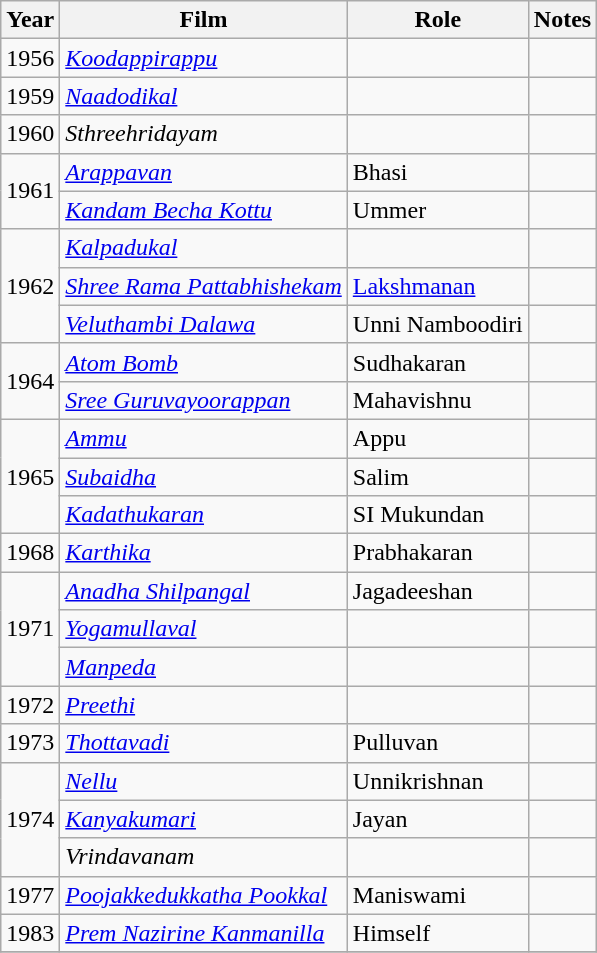<table class="wikitable sortable">
<tr>
<th>Year</th>
<th>Film</th>
<th>Role</th>
<th class="unsortable">Notes</th>
</tr>
<tr>
<td>1956</td>
<td><em><a href='#'>Koodappirappu</a></em></td>
<td></td>
<td></td>
</tr>
<tr>
<td>1959</td>
<td><em><a href='#'>Naadodikal</a></em></td>
<td></td>
<td></td>
</tr>
<tr>
<td>1960</td>
<td><em>Sthreehridayam</em></td>
<td></td>
<td></td>
</tr>
<tr>
<td rowspan=2>1961</td>
<td><em><a href='#'>Arappavan</a></em></td>
<td>Bhasi</td>
<td></td>
</tr>
<tr>
<td><em><a href='#'>Kandam Becha Kottu</a></em></td>
<td>Ummer</td>
<td></td>
</tr>
<tr>
<td rowspan=3>1962</td>
<td><em><a href='#'>Kalpadukal</a></em></td>
<td></td>
<td></td>
</tr>
<tr>
<td><em><a href='#'>Shree Rama Pattabhishekam</a></em></td>
<td><a href='#'>Lakshmanan</a></td>
<td></td>
</tr>
<tr>
<td><em><a href='#'>Veluthambi Dalawa</a></em></td>
<td>Unni Namboodiri</td>
<td></td>
</tr>
<tr>
<td rowspan=2>1964</td>
<td><em><a href='#'>Atom Bomb</a></em></td>
<td>Sudhakaran</td>
<td></td>
</tr>
<tr>
<td><em><a href='#'>Sree Guruvayoorappan</a></em></td>
<td>Mahavishnu</td>
<td></td>
</tr>
<tr>
<td rowspan=3>1965</td>
<td><em><a href='#'>Ammu</a></em></td>
<td>Appu</td>
<td></td>
</tr>
<tr>
<td><em><a href='#'>Subaidha</a></em></td>
<td>Salim</td>
<td></td>
</tr>
<tr>
<td><em><a href='#'>Kadathukaran</a></em></td>
<td>SI Mukundan</td>
<td></td>
</tr>
<tr>
<td>1968</td>
<td><em><a href='#'>Karthika</a></em></td>
<td>Prabhakaran</td>
<td></td>
</tr>
<tr>
<td rowspan=3>1971</td>
<td><em><a href='#'>Anadha Shilpangal</a></em></td>
<td>Jagadeeshan</td>
<td></td>
</tr>
<tr>
<td><em><a href='#'>Yogamullaval</a></em></td>
<td></td>
<td></td>
</tr>
<tr>
<td><em><a href='#'>Manpeda</a></em></td>
<td></td>
<td></td>
</tr>
<tr>
<td>1972</td>
<td><em><a href='#'>Preethi</a></em></td>
<td></td>
<td></td>
</tr>
<tr>
<td>1973</td>
<td><em><a href='#'>Thottavadi</a></em></td>
<td>Pulluvan</td>
<td></td>
</tr>
<tr>
<td rowspan=3>1974</td>
<td><em><a href='#'>Nellu</a></em></td>
<td>Unnikrishnan</td>
<td></td>
</tr>
<tr>
<td><em><a href='#'>Kanyakumari</a></em></td>
<td>Jayan</td>
<td></td>
</tr>
<tr>
<td><em>Vrindavanam</em></td>
<td></td>
<td></td>
</tr>
<tr>
<td>1977</td>
<td><em><a href='#'>Poojakkedukkatha Pookkal</a></em></td>
<td>Maniswami</td>
<td></td>
</tr>
<tr>
<td>1983</td>
<td><em><a href='#'>Prem Nazirine Kanmanilla</a></em></td>
<td>Himself</td>
<td></td>
</tr>
<tr>
</tr>
</table>
